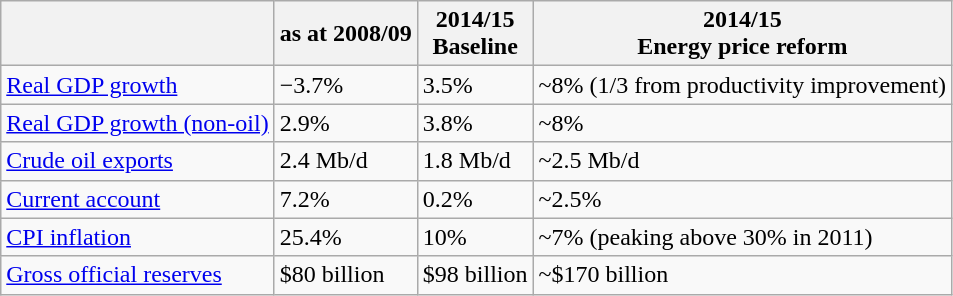<table class="wikitable">
<tr>
<th></th>
<th>as at 2008/09</th>
<th>2014/15<br>Baseline</th>
<th>2014/15<br>Energy price reform</th>
</tr>
<tr>
<td><a href='#'>Real GDP growth</a></td>
<td>−3.7%</td>
<td>3.5%</td>
<td>~8% (1/3 from productivity improvement)</td>
</tr>
<tr>
<td><a href='#'>Real GDP growth (non-oil)</a></td>
<td>2.9%</td>
<td>3.8%</td>
<td>~8%</td>
</tr>
<tr>
<td><a href='#'>Crude oil exports</a></td>
<td>2.4 Mb/d</td>
<td>1.8 Mb/d</td>
<td>~2.5 Mb/d</td>
</tr>
<tr>
<td><a href='#'>Current account</a></td>
<td>7.2%</td>
<td>0.2%</td>
<td>~2.5%</td>
</tr>
<tr>
<td><a href='#'>CPI inflation</a></td>
<td>25.4%</td>
<td>10%</td>
<td>~7% (peaking above 30% in 2011)</td>
</tr>
<tr>
<td><a href='#'>Gross official reserves</a></td>
<td>$80 billion</td>
<td>$98 billion</td>
<td>~$170 billion</td>
</tr>
</table>
